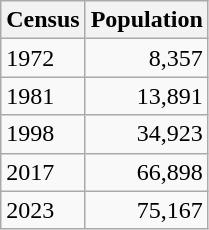<table class="wikitable">
<tr>
<th>Census</th>
<th>Population</th>
</tr>
<tr>
<td>1972</td>
<td style="text-align:right">8,357</td>
</tr>
<tr>
<td>1981</td>
<td style="text-align:right">13,891</td>
</tr>
<tr>
<td>1998</td>
<td style="text-align:right">34,923</td>
</tr>
<tr>
<td>2017</td>
<td style="text-align:right">66,898</td>
</tr>
<tr>
<td>2023</td>
<td style="text-align:right">75,167</td>
</tr>
</table>
